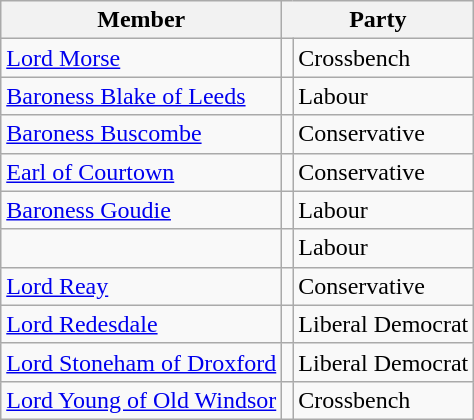<table class=wikitable>
<tr>
<th valign=top>Member</th>
<th colspan=2 valign=top>Party</th>
</tr>
<tr>
<td><a href='#'>Lord Morse</a></td>
<td></td>
<td>Crossbench</td>
</tr>
<tr>
<td><a href='#'>Baroness Blake of Leeds</a></td>
<td></td>
<td>Labour</td>
</tr>
<tr>
<td><a href='#'>Baroness Buscombe</a></td>
<td></td>
<td>Conservative</td>
</tr>
<tr>
<td><a href='#'>Earl of Courtown</a></td>
<td></td>
<td>Conservative</td>
</tr>
<tr>
<td><a href='#'>Baroness Goudie</a></td>
<td></td>
<td>Labour</td>
</tr>
<tr>
<td><a href='#'></a></td>
<td></td>
<td>Labour</td>
</tr>
<tr>
<td><a href='#'>Lord Reay</a></td>
<td></td>
<td>Conservative</td>
</tr>
<tr>
<td><a href='#'>Lord Redesdale</a></td>
<td></td>
<td>Liberal Democrat</td>
</tr>
<tr>
<td><a href='#'>Lord Stoneham of Droxford</a></td>
<td></td>
<td>Liberal Democrat</td>
</tr>
<tr>
<td><a href='#'>Lord Young of Old Windsor</a></td>
<td></td>
<td>Crossbench</td>
</tr>
</table>
